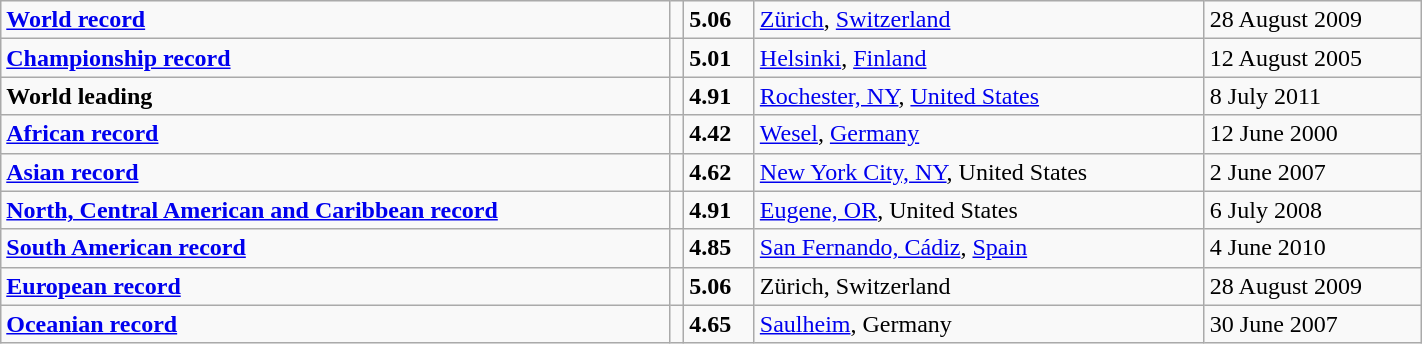<table class="wikitable" width=75%>
<tr>
<td><strong><a href='#'>World record</a></strong></td>
<td></td>
<td><strong>5.06</strong></td>
<td><a href='#'>Zürich</a>, <a href='#'>Switzerland</a></td>
<td>28 August 2009</td>
</tr>
<tr>
<td><strong><a href='#'>Championship record</a></strong></td>
<td></td>
<td><strong>5.01</strong></td>
<td><a href='#'>Helsinki</a>, <a href='#'>Finland</a></td>
<td>12 August 2005</td>
</tr>
<tr>
<td><strong>World leading</strong></td>
<td></td>
<td><strong>4.91</strong></td>
<td><a href='#'>Rochester, NY</a>, <a href='#'>United States</a></td>
<td>8 July 2011</td>
</tr>
<tr>
<td><strong><a href='#'>African record</a></strong></td>
<td></td>
<td><strong>4.42</strong></td>
<td><a href='#'>Wesel</a>, <a href='#'>Germany</a></td>
<td>12 June 2000</td>
</tr>
<tr>
<td><strong><a href='#'>Asian record</a></strong></td>
<td></td>
<td><strong>4.62</strong></td>
<td><a href='#'>New York City, NY</a>, United States</td>
<td>2 June 2007</td>
</tr>
<tr>
<td><strong><a href='#'>North, Central American and Caribbean record</a></strong></td>
<td></td>
<td><strong>4.91</strong></td>
<td><a href='#'>Eugene, OR</a>, United States</td>
<td>6 July 2008</td>
</tr>
<tr>
<td><strong><a href='#'>South American record</a></strong></td>
<td></td>
<td><strong>4.85</strong></td>
<td><a href='#'>San Fernando, Cádiz</a>, <a href='#'>Spain</a></td>
<td>4 June 2010</td>
</tr>
<tr>
<td><strong><a href='#'>European record</a></strong></td>
<td></td>
<td><strong>5.06</strong></td>
<td>Zürich, Switzerland</td>
<td>28 August 2009</td>
</tr>
<tr>
<td><strong><a href='#'>Oceanian record</a></strong></td>
<td></td>
<td><strong>4.65</strong></td>
<td><a href='#'>Saulheim</a>, Germany</td>
<td>30 June 2007</td>
</tr>
</table>
